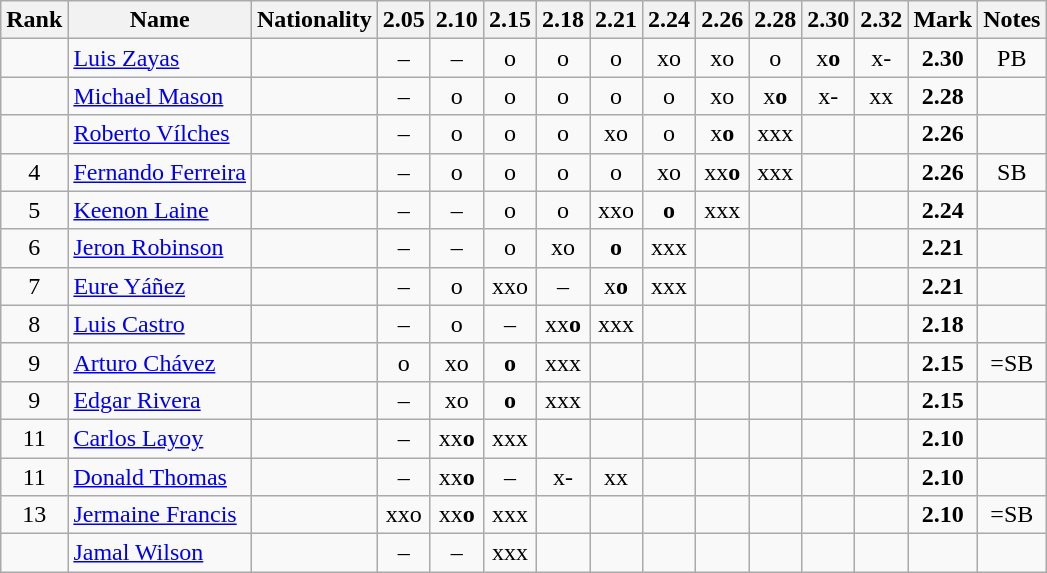<table class="wikitable sortable" style="text-align:center">
<tr>
<th>Rank</th>
<th>Name</th>
<th>Nationality</th>
<th>2.05</th>
<th>2.10</th>
<th>2.15</th>
<th>2.18</th>
<th>2.21</th>
<th>2.24</th>
<th>2.26</th>
<th>2.28</th>
<th>2.30</th>
<th>2.32</th>
<th>Mark</th>
<th>Notes</th>
</tr>
<tr>
<td></td>
<td align=left><a href='#'>Luis Zayas</a></td>
<td align=left></td>
<td>–</td>
<td>–</td>
<td>o</td>
<td>o</td>
<td>o</td>
<td>xo</td>
<td>xo</td>
<td>o</td>
<td>x<strong>o</strong></td>
<td>x-</td>
<td><strong>2.30</strong></td>
<td>PB</td>
</tr>
<tr>
<td></td>
<td align=left><a href='#'>Michael Mason</a></td>
<td align=left></td>
<td>–</td>
<td>o</td>
<td>o</td>
<td>o</td>
<td>o</td>
<td>o</td>
<td>xo</td>
<td>x<strong>o</strong></td>
<td>x-</td>
<td>xx</td>
<td><strong>2.28</strong></td>
<td></td>
</tr>
<tr>
<td></td>
<td align=left><a href='#'>Roberto Vílches</a></td>
<td align=left></td>
<td>–</td>
<td>o</td>
<td>o</td>
<td>o</td>
<td>xo</td>
<td>o</td>
<td>x<strong>o</strong></td>
<td>xxx</td>
<td></td>
<td></td>
<td><strong>2.26</strong></td>
<td></td>
</tr>
<tr>
<td>4</td>
<td align=left><a href='#'>Fernando Ferreira</a></td>
<td align=left></td>
<td>–</td>
<td>o</td>
<td>o</td>
<td>o</td>
<td>o</td>
<td>xo</td>
<td>xx<strong>o</strong></td>
<td>xxx</td>
<td></td>
<td></td>
<td><strong>2.26</strong></td>
<td>SB</td>
</tr>
<tr>
<td>5</td>
<td align=left><a href='#'>Keenon Laine</a></td>
<td align=left></td>
<td>–</td>
<td>–</td>
<td>o</td>
<td>o</td>
<td>xxo</td>
<td><strong>o</strong></td>
<td>xxx</td>
<td></td>
<td></td>
<td></td>
<td><strong>2.24</strong></td>
<td></td>
</tr>
<tr>
<td>6</td>
<td align=left><a href='#'>Jeron Robinson</a></td>
<td align=left></td>
<td>–</td>
<td>–</td>
<td>o</td>
<td>xo</td>
<td><strong>o</strong></td>
<td>xxx</td>
<td></td>
<td></td>
<td></td>
<td></td>
<td><strong>2.21</strong></td>
<td></td>
</tr>
<tr>
<td>7</td>
<td align=left><a href='#'>Eure Yáñez</a></td>
<td align=left></td>
<td>–</td>
<td>o</td>
<td>xxo</td>
<td>–</td>
<td>x<strong>o</strong></td>
<td>xxx</td>
<td></td>
<td></td>
<td></td>
<td></td>
<td><strong>2.21</strong></td>
<td></td>
</tr>
<tr>
<td>8</td>
<td align=left><a href='#'>Luis Castro</a></td>
<td align=left></td>
<td>–</td>
<td>o</td>
<td>–</td>
<td>xx<strong>o</strong></td>
<td>xxx</td>
<td></td>
<td></td>
<td></td>
<td></td>
<td></td>
<td><strong>2.18</strong></td>
<td></td>
</tr>
<tr>
<td>9</td>
<td align=left><a href='#'>Arturo Chávez</a></td>
<td align=left></td>
<td>o</td>
<td>xo</td>
<td><strong>o</strong></td>
<td>xxx</td>
<td></td>
<td></td>
<td></td>
<td></td>
<td></td>
<td></td>
<td><strong>2.15</strong></td>
<td>=SB</td>
</tr>
<tr>
<td>9</td>
<td align=left><a href='#'>Edgar Rivera</a></td>
<td align=left></td>
<td>–</td>
<td>xo</td>
<td><strong>o</strong></td>
<td>xxx</td>
<td></td>
<td></td>
<td></td>
<td></td>
<td></td>
<td></td>
<td><strong>2.15</strong></td>
<td></td>
</tr>
<tr>
<td>11</td>
<td align=left><a href='#'>Carlos Layoy</a></td>
<td align=left></td>
<td>–</td>
<td>xx<strong>o</strong></td>
<td>xxx</td>
<td></td>
<td></td>
<td></td>
<td></td>
<td></td>
<td></td>
<td></td>
<td><strong>2.10</strong></td>
<td></td>
</tr>
<tr>
<td>11</td>
<td align=left><a href='#'>Donald Thomas</a></td>
<td align=left></td>
<td>–</td>
<td>xx<strong>o</strong></td>
<td>–</td>
<td>x-</td>
<td>xx</td>
<td></td>
<td></td>
<td></td>
<td></td>
<td></td>
<td><strong>2.10</strong></td>
<td></td>
</tr>
<tr>
<td>13</td>
<td align=left><a href='#'>Jermaine Francis</a></td>
<td align=left></td>
<td>xxo</td>
<td>xx<strong>o</strong></td>
<td>xxx</td>
<td></td>
<td></td>
<td></td>
<td></td>
<td></td>
<td></td>
<td></td>
<td><strong>2.10</strong></td>
<td>=SB</td>
</tr>
<tr>
<td></td>
<td align=left><a href='#'>Jamal Wilson</a></td>
<td align=left></td>
<td>–</td>
<td>–</td>
<td>xxx</td>
<td></td>
<td></td>
<td></td>
<td></td>
<td></td>
<td></td>
<td></td>
<td><strong></strong></td>
<td></td>
</tr>
</table>
